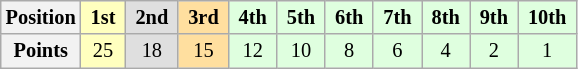<table class="wikitable" style="font-size:85%; text-align:center">
<tr>
<th>Position</th>
<td style="background:#ffffbf;"> <strong>1st</strong> </td>
<td style="background:#dfdfdf;"> <strong>2nd</strong> </td>
<td style="background:#ffdf9f;"> <strong>3rd</strong> </td>
<td style="background:#dfffdf;"> <strong>4th</strong> </td>
<td style="background:#dfffdf;"> <strong>5th</strong> </td>
<td style="background:#dfffdf;"> <strong>6th</strong> </td>
<td style="background:#dfffdf;"> <strong>7th</strong> </td>
<td style="background:#dfffdf;"> <strong>8th</strong> </td>
<td style="background:#dfffdf;"> <strong>9th</strong> </td>
<td style="background:#dfffdf;"> <strong>10th</strong> </td>
</tr>
<tr>
<th>Points</th>
<td style="background:#ffffbf;">25</td>
<td style="background:#dfdfdf;">18</td>
<td style="background:#ffdf9f;">15</td>
<td style="background:#dfffdf;">12</td>
<td style="background:#dfffdf;">10</td>
<td style="background:#dfffdf;">8</td>
<td style="background:#dfffdf;">6</td>
<td style="background:#dfffdf;">4</td>
<td style="background:#dfffdf;">2</td>
<td style="background:#dfffdf;">1</td>
</tr>
</table>
